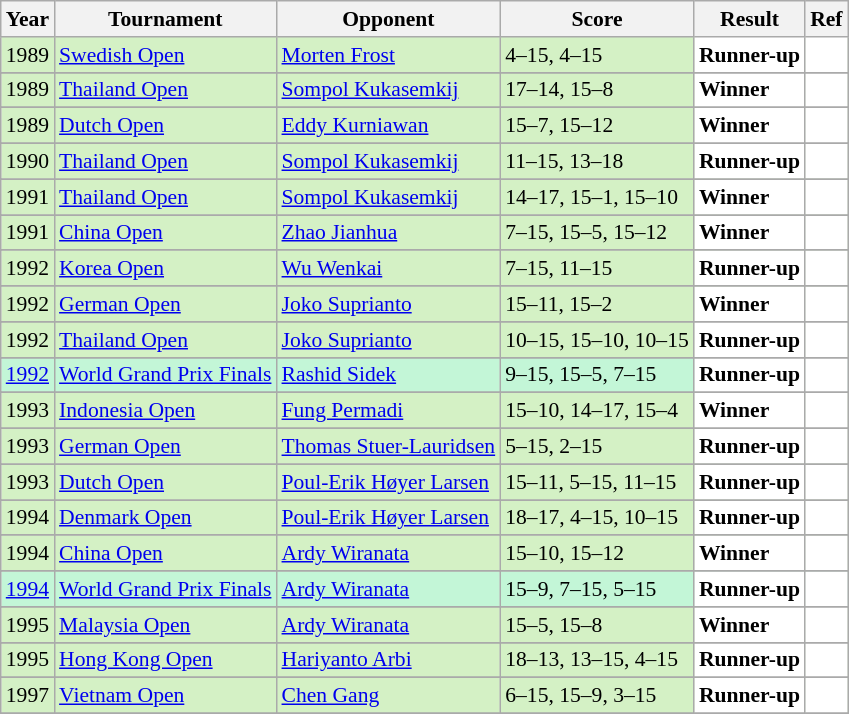<table class="sortable wikitable" style="font-size: 90%;">
<tr>
<th>Year</th>
<th>Tournament</th>
<th>Opponent</th>
<th>Score</th>
<th>Result</th>
<th>Ref</th>
</tr>
<tr style="background:#D4F1C5">
<td align="center">1989</td>
<td align="left"><a href='#'>Swedish Open</a></td>
<td align="left"> <a href='#'>Morten Frost</a></td>
<td align="left">4–15, 4–15</td>
<td style="text-align:left; background:white"> <strong>Runner-up</strong></td>
<td style="text-align:center; background:white"></td>
</tr>
<tr>
</tr>
<tr style="background:#D4F1C5">
<td align="center">1989</td>
<td align="left"><a href='#'>Thailand Open</a></td>
<td align="left"> <a href='#'>Sompol Kukasemkij</a></td>
<td align="left">17–14, 15–8</td>
<td style="text-align:left; background:white"> <strong>Winner</strong></td>
<td style="text-align:center; background:white"></td>
</tr>
<tr>
</tr>
<tr style="background:#D4F1C5">
<td align="center">1989</td>
<td align="left"><a href='#'>Dutch Open</a></td>
<td align="left"> <a href='#'>Eddy Kurniawan</a></td>
<td align="left">15–7, 15–12</td>
<td style="text-align:left; background:white"> <strong>Winner</strong></td>
<td style="text-align:center; background:white"></td>
</tr>
<tr>
</tr>
<tr style="background:#D4F1C5">
<td align="center">1990</td>
<td align="left"><a href='#'>Thailand Open</a></td>
<td align="left"> <a href='#'>Sompol Kukasemkij</a></td>
<td align="left">11–15, 13–18</td>
<td style="text-align:left; background:white"> <strong>Runner-up</strong></td>
<td style="text-align:center; background:white"></td>
</tr>
<tr>
</tr>
<tr style="background:#D4F1C5">
<td align="center">1991</td>
<td align="left"><a href='#'>Thailand Open</a></td>
<td align="left"> <a href='#'>Sompol Kukasemkij</a></td>
<td align="left">14–17, 15–1, 15–10</td>
<td style="text-align:left; background:white"> <strong>Winner</strong></td>
<td style="text-align:center; background:white"></td>
</tr>
<tr>
</tr>
<tr style="background:#D4F1C5">
<td align="center">1991</td>
<td align="left"><a href='#'>China Open</a></td>
<td align="left"> <a href='#'>Zhao Jianhua</a></td>
<td align="left">7–15, 15–5, 15–12</td>
<td style="text-align:left; background:white"> <strong>Winner</strong></td>
<td style="text-align:center; background:white"></td>
</tr>
<tr>
</tr>
<tr style="background:#D4F1C5">
<td align="center">1992</td>
<td align="left"><a href='#'>Korea Open</a></td>
<td align="left"> <a href='#'>Wu Wenkai</a></td>
<td align="left">7–15, 11–15</td>
<td style="text-align:left; background:white"> <strong>Runner-up</strong></td>
<td style="text-align:center; background:white"></td>
</tr>
<tr>
</tr>
<tr style="background:#D4F1C5">
<td align="center">1992</td>
<td align="left"><a href='#'>German Open</a></td>
<td align="left"> <a href='#'>Joko Suprianto</a></td>
<td align="left">15–11, 15–2</td>
<td style="text-align:left; background:white"> <strong>Winner</strong></td>
<td style="text-align:center; background:white"></td>
</tr>
<tr>
</tr>
<tr style="background:#D4F1C5">
<td align="center">1992</td>
<td align="left"><a href='#'>Thailand Open</a></td>
<td align="left"> <a href='#'>Joko Suprianto</a></td>
<td align="left">10–15, 15–10, 10–15</td>
<td style="text-align:left; background:white"> <strong>Runner-up</strong></td>
<td style="text-align:center; background:white"></td>
</tr>
<tr>
</tr>
<tr style="background:#C3F6D7">
<td align="center"><a href='#'>1992</a></td>
<td align="left"><a href='#'>World Grand Prix Finals</a></td>
<td align="left"> <a href='#'>Rashid Sidek</a></td>
<td align="left">9–15, 15–5, 7–15</td>
<td style="text-align:left; background:white"> <strong>Runner-up</strong></td>
<td style="text-align:center; background:white"></td>
</tr>
<tr>
</tr>
<tr style="background:#D4F1C5">
<td align="center">1993</td>
<td align="left"><a href='#'>Indonesia Open</a></td>
<td align="left"> <a href='#'>Fung Permadi</a></td>
<td align="left">15–10, 14–17, 15–4</td>
<td style="text-align:left; background:white"> <strong>Winner</strong></td>
<td style="text-align:center; background:white"></td>
</tr>
<tr>
</tr>
<tr style="background:#D4F1C5">
<td align="center">1993</td>
<td align="left"><a href='#'>German Open</a></td>
<td align="left"> <a href='#'>Thomas Stuer-Lauridsen</a></td>
<td align="left">5–15, 2–15</td>
<td style="text-align:left; background:white"> <strong>Runner-up</strong></td>
<td style="text-align:center; background:white"></td>
</tr>
<tr>
</tr>
<tr style="background:#D4F1C5">
<td align="center">1993</td>
<td align="left"><a href='#'>Dutch Open</a></td>
<td align="left"> <a href='#'>Poul-Erik Høyer Larsen</a></td>
<td align="left">15–11, 5–15, 11–15</td>
<td style="text-align:left; background:white"> <strong>Runner-up</strong></td>
<td style="text-align:center; background:white"></td>
</tr>
<tr>
</tr>
<tr style="background:#D4F1C5">
<td align="center">1994</td>
<td align="left"><a href='#'>Denmark Open</a></td>
<td align="left"> <a href='#'>Poul-Erik Høyer Larsen</a></td>
<td align="left">18–17, 4–15, 10–15</td>
<td style="text-align:left; background:white"> <strong>Runner-up</strong></td>
<td style="text-align:center; background:white"></td>
</tr>
<tr>
</tr>
<tr style="background:#D4F1C5">
<td align="center">1994</td>
<td align="left"><a href='#'>China Open</a></td>
<td align="left"> <a href='#'>Ardy Wiranata</a></td>
<td align="left">15–10, 15–12</td>
<td style="text-align:left; background:white"> <strong>Winner</strong></td>
<td style="text-align:center; background:white"></td>
</tr>
<tr>
</tr>
<tr style="background:#C3F6D7">
<td align="center"><a href='#'>1994</a></td>
<td align="left"><a href='#'>World Grand Prix Finals</a></td>
<td align="left"> <a href='#'>Ardy Wiranata</a></td>
<td align="left">15–9, 7–15, 5–15</td>
<td style="text-align:left; background:white"> <strong>Runner-up</strong></td>
<td style="text-align:center; background:white"></td>
</tr>
<tr>
</tr>
<tr style="background:#D4F1C5">
<td align="center">1995</td>
<td align="left"><a href='#'>Malaysia Open</a></td>
<td align="left"> <a href='#'>Ardy Wiranata</a></td>
<td align="left">15–5, 15–8</td>
<td style="text-align:left; background:white"> <strong>Winner</strong></td>
<td style="text-align:center; background:white"></td>
</tr>
<tr>
</tr>
<tr style="background:#D4F1C5">
<td align="center">1995</td>
<td align="left"><a href='#'>Hong Kong Open</a></td>
<td align="left"> <a href='#'>Hariyanto Arbi</a></td>
<td align="left">18–13, 13–15, 4–15</td>
<td style="text-align:left; background:white"> <strong>Runner-up</strong></td>
<td style="text-align:center; background:white"></td>
</tr>
<tr>
</tr>
<tr style="background:#D4F1C5">
<td align="center">1997</td>
<td align="left"><a href='#'>Vietnam Open</a></td>
<td align="left"> <a href='#'>Chen Gang</a></td>
<td align="left">6–15, 15–9, 3–15</td>
<td style="text-align:left; background:white"> <strong>Runner-up</strong></td>
<td style="text-align:center; background:white"></td>
</tr>
<tr>
</tr>
</table>
